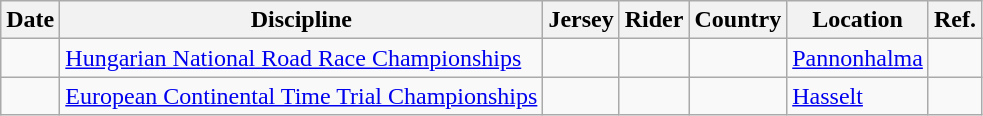<table class="wikitable sortable">
<tr>
<th>Date</th>
<th>Discipline</th>
<th>Jersey</th>
<th>Rider</th>
<th>Country</th>
<th>Location</th>
<th class="unsortable">Ref.</th>
</tr>
<tr>
<td></td>
<td><a href='#'>Hungarian National Road Race Championships</a></td>
<td align="center"></td>
<td></td>
<td></td>
<td><a href='#'>Pannonhalma</a></td>
<td align="center"></td>
</tr>
<tr>
<td></td>
<td><a href='#'>European Continental Time Trial Championships</a></td>
<td align="center"></td>
<td></td>
<td></td>
<td><a href='#'>Hasselt</a></td>
<td align="center"></td>
</tr>
</table>
